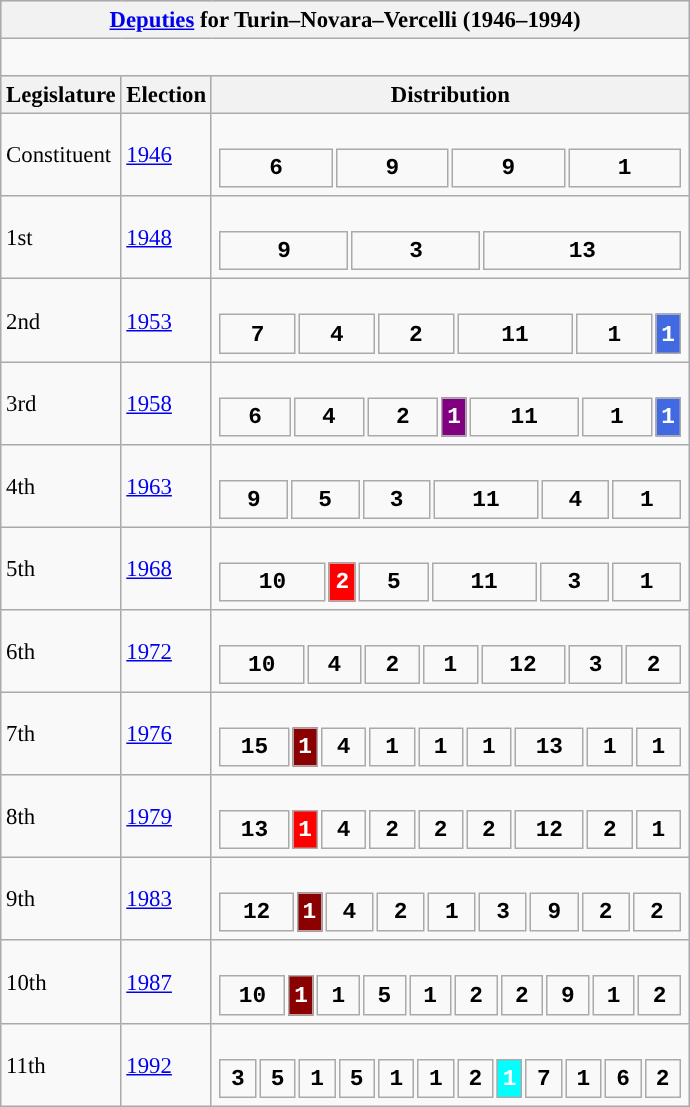<table class="wikitable" style="font-size:95%;">
<tr bgcolor="#CCCCCC">
<th colspan="3"><a href='#'>Deputies</a> for Turin–Novara–Vercelli (1946–1994)</th>
</tr>
<tr>
<td colspan="3"><br>




















</td>
</tr>
<tr bgcolor="#CCCCCC">
<th>Legislature</th>
<th>Election</th>
<th>Distribution</th>
</tr>
<tr>
<td>Constituent</td>
<td><a href='#'>1946</a></td>
<td><br><table style="width:20.5em; font-size:100%; text-align:center; font-family:Courier New;">
<tr style="font-weight:bold">
<td style="background:">6</td>
<td style="background:">9</td>
<td style="background:">9</td>
<td style="background:">1</td>
</tr>
</table>
</td>
</tr>
<tr>
<td>1st</td>
<td><a href='#'>1948</a></td>
<td><br><table style="width:20.5em; font-size:100%; text-align:center; font-family:Courier New;">
<tr style="font-weight:bold">
<td style="background:">9</td>
<td style="background:">3</td>
<td style="background:">13</td>
</tr>
</table>
</td>
</tr>
<tr>
<td>2nd</td>
<td><a href='#'>1953</a></td>
<td><br><table style="width:20.5em; font-size:100%; text-align:center; font-family:Courier New;">
<tr style="font-weight:bold">
<td style="background:">7</td>
<td style="background:">4</td>
<td style="background:">2</td>
<td style="background:">11</td>
<td style="background:">1</td>
<td style="background:royalblue; width:3.85%; color:white;">1</td>
</tr>
</table>
</td>
</tr>
<tr>
<td>3rd</td>
<td><a href='#'>1958</a></td>
<td><br><table style="width:20.5em; font-size:100%; text-align:center; font-family:Courier New;">
<tr style="font-weight:bold">
<td style="background:">6</td>
<td style="background:">4</td>
<td style="background:">2</td>
<td style="background:#800080; width:3.85%; color:white;">1</td>
<td style="background:">11</td>
<td style="background:">1</td>
<td style="background:royalblue; width:3.85%; color:white;">1</td>
</tr>
</table>
</td>
</tr>
<tr>
<td>4th</td>
<td><a href='#'>1963</a></td>
<td><br><table style="width:20.5em; font-size:100%; text-align:center; font-family:Courier New;">
<tr style="font-weight:bold">
<td style="background:">9</td>
<td style="background:">5</td>
<td style="background:">3</td>
<td style="background:">11</td>
<td style="background:">4</td>
<td style="background:">1</td>
</tr>
</table>
</td>
</tr>
<tr>
<td>5th</td>
<td><a href='#'>1968</a></td>
<td><br><table style="width:20.5em; font-size:100%; text-align:center; font-family:Courier New;">
<tr style="font-weight:bold">
<td style="background:">10</td>
<td style="background:red; width:6.25%; color:white;">2</td>
<td style="background:">5</td>
<td style="background:">11</td>
<td style="background:">3</td>
<td style="background:">1</td>
</tr>
</table>
</td>
</tr>
<tr>
<td>6th</td>
<td><a href='#'>1972</a></td>
<td><br><table style="width:20.5em; font-size:100%; text-align:center; font-family:Courier New;">
<tr style="font-weight:bold">
<td style="background:">10</td>
<td style="background:">4</td>
<td style="background:">2</td>
<td style="background:">1</td>
<td style="background:">12</td>
<td style="background:">3</td>
<td style="background:">2</td>
</tr>
</table>
</td>
</tr>
<tr>
<td>7th</td>
<td><a href='#'>1976</a></td>
<td><br><table style="width:20.5em; font-size:100%; text-align:center; font-family:Courier New;">
<tr style="font-weight:bold">
<td style="background:">15</td>
<td style="background:darkred; width:2.63%; color:white;">1</td>
<td style="background:">4</td>
<td style="background:">1</td>
<td style="background:">1</td>
<td style="background:">1</td>
<td style="background:">13</td>
<td style="background:">1</td>
<td style="background:">1</td>
</tr>
</table>
</td>
</tr>
<tr>
<td>8th</td>
<td><a href='#'>1979</a></td>
<td><br><table style="width:20.5em; font-size:100%; text-align:center; font-family:Courier New;">
<tr style="font-weight:bold">
<td style="background:">13</td>
<td style="background:red; width:2.56%; color:white;">1</td>
<td style="background:">4</td>
<td style="background:">2</td>
<td style="background:">2</td>
<td style="background:">2</td>
<td style="background:">12</td>
<td style="background:">2</td>
<td style="background:">1</td>
</tr>
</table>
</td>
</tr>
<tr>
<td>9th</td>
<td><a href='#'>1983</a></td>
<td><br><table style="width:20.5em; font-size:100%; text-align:center; font-family:Courier New;">
<tr style="font-weight:bold">
<td style="background:">12</td>
<td style="background:darkred; width:2.78%; color:white;">1</td>
<td style="background:">4</td>
<td style="background:">2</td>
<td style="background:">1</td>
<td style="background:">3</td>
<td style="background:">9</td>
<td style="background:">2</td>
<td style="background:">2</td>
</tr>
</table>
</td>
</tr>
<tr>
<td>10th</td>
<td><a href='#'>1987</a></td>
<td><br><table style="width:20.5em; font-size:100%; text-align:center; font-family:Courier New;">
<tr style="font-weight:bold">
<td style="background:">10</td>
<td style="background:darkred; width:2.94%; color:white;">1</td>
<td style="background:">1</td>
<td style="background:">5</td>
<td style="background:">1</td>
<td style="background:">2</td>
<td style="background:">2</td>
<td style="background:">9</td>
<td style="background:">1</td>
<td style="background:">2</td>
</tr>
</table>
</td>
</tr>
<tr>
<td>11th</td>
<td><a href='#'>1992</a></td>
<td><br><table style="width:20.5em; font-size:100%; text-align:center; font-family:Courier New;">
<tr style="font-weight:bold">
<td style="background:">3</td>
<td style="background:">5</td>
<td style="background:">1</td>
<td style="background:">5</td>
<td style="background:">1</td>
<td style="background:">1</td>
<td style="background:">2</td>
<td style="background:aqua; width:2.86%; color:white;">1</td>
<td style="background:">7</td>
<td style="background:">1</td>
<td style="background:">6</td>
<td style="background:">2</td>
</tr>
</table>
</td>
</tr>
</table>
